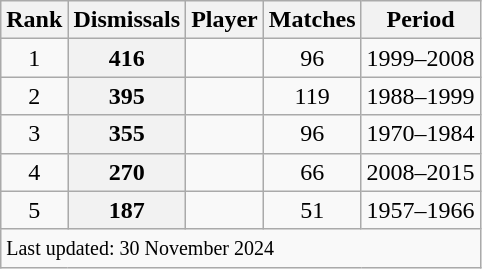<table class="wikitable plainrowheaders sortable">
<tr>
<th scope=col>Rank</th>
<th scope=col>Dismissals</th>
<th scope=col>Player</th>
<th scope=col>Matches</th>
<th scope=col>Period</th>
</tr>
<tr>
<td align=center>1</td>
<th scope=row style=text-align:center;>416</th>
<td></td>
<td align=center>96</td>
<td>1999–2008</td>
</tr>
<tr>
<td align=center>2</td>
<th scope=row style=text-align:center;>395</th>
<td></td>
<td align=center>119</td>
<td>1988–1999</td>
</tr>
<tr>
<td align=center>3</td>
<th scope=row style=text-align:center;>355</th>
<td></td>
<td align=center>96</td>
<td>1970–1984</td>
</tr>
<tr>
<td align=center>4</td>
<th scope=row style=text-align:center;>270</th>
<td></td>
<td align=center>66</td>
<td>2008–2015</td>
</tr>
<tr>
<td align=center>5</td>
<th scope=row style=text-align:center;>187</th>
<td></td>
<td align=center>51</td>
<td>1957–1966</td>
</tr>
<tr class=sortbottom>
<td colspan=5><small>Last updated: 30 November 2024</small></td>
</tr>
</table>
